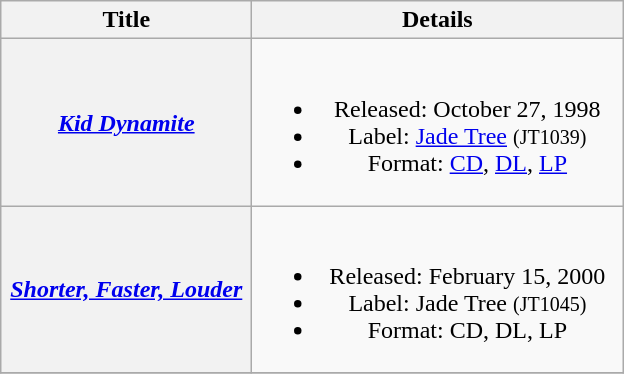<table class="wikitable plainrowheaders" style="text-align:center;">
<tr>
<th rowspan="1" style="width:10em;">Title</th>
<th rowspan="1" style="width:15em;">Details</th>
</tr>
<tr>
<th scope="row"><em><a href='#'>Kid Dynamite</a></em></th>
<td><br><ul><li>Released: October 27, 1998</li><li>Label: <a href='#'>Jade Tree</a> <small>(JT1039)</small></li><li>Format: <a href='#'>CD</a>, <a href='#'>DL</a>, <a href='#'>LP</a></li></ul></td>
</tr>
<tr>
<th scope="row"><em><a href='#'>Shorter, Faster, Louder</a></em></th>
<td><br><ul><li>Released: February 15, 2000</li><li>Label: Jade Tree <small>(JT1045)</small></li><li>Format: CD, DL, LP</li></ul></td>
</tr>
<tr>
</tr>
</table>
